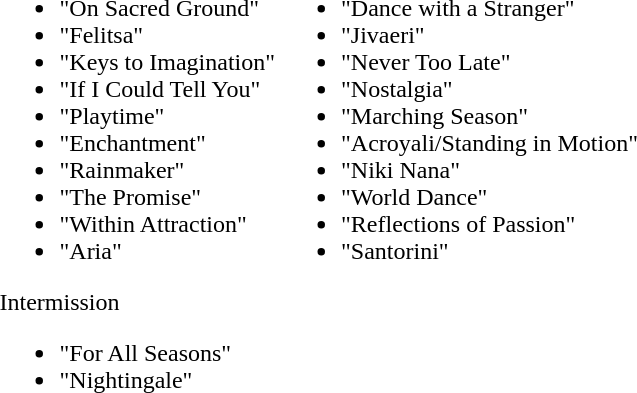<table>
<tr>
<td valign="top"><br><ul><li>"On Sacred Ground"</li><li>"Felitsa"</li><li>"Keys to Imagination"</li><li>"If I Could Tell You"</li><li>"Playtime"</li><li>"Enchantment"</li><li>"Rainmaker"</li><li>"The Promise"</li><li>"Within Attraction"</li><li>"Aria"</li></ul>Intermission<ul><li>"For All Seasons"</li><li>"Nightingale"</li></ul></td>
<td valign="top"><br><ul><li>"Dance with a Stranger"</li><li>"Jivaeri"</li><li>"Never Too Late"</li><li>"Nostalgia"</li><li>"Marching Season"</li><li>"Acroyali/Standing in Motion"</li><li>"Niki Nana"</li><li>"World Dance"</li><li>"Reflections of Passion"</li><li>"Santorini"</li></ul></td>
</tr>
</table>
